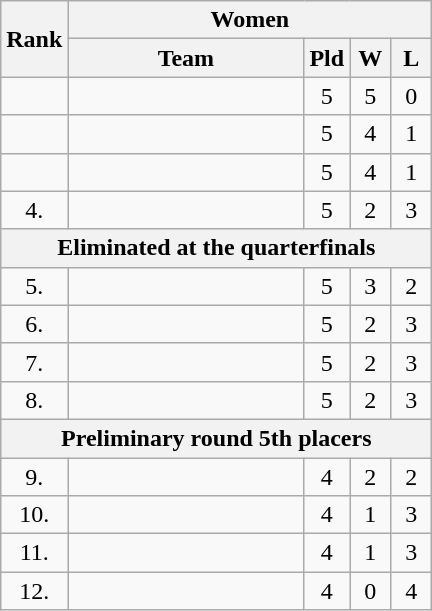<table class=wikitable>
<tr>
<th rowspan=2>Rank</th>
<th colspan=4>Women</th>
</tr>
<tr>
<th width=150px>Team</th>
<th width=20px>Pld</th>
<th width=20px>W</th>
<th width=20px>L</th>
</tr>
<tr align=center>
<td></td>
<td align=left></td>
<td>5</td>
<td>5</td>
<td>0</td>
</tr>
<tr align=center>
<td></td>
<td align=left></td>
<td>5</td>
<td>4</td>
<td>1</td>
</tr>
<tr align=center>
<td></td>
<td align=left></td>
<td>5</td>
<td>4</td>
<td>1</td>
</tr>
<tr align=center>
<td>4.</td>
<td align=left></td>
<td>5</td>
<td>2</td>
<td>3</td>
</tr>
<tr>
<th colspan=9>Eliminated at the quarterfinals</th>
</tr>
<tr align=center>
<td>5.</td>
<td align=left></td>
<td>5</td>
<td>3</td>
<td>2</td>
</tr>
<tr align=center>
<td>6.</td>
<td align=left></td>
<td>5</td>
<td>2</td>
<td>3</td>
</tr>
<tr align=center>
<td>7.</td>
<td align=left></td>
<td>5</td>
<td>2</td>
<td>3</td>
</tr>
<tr align=center>
<td>8.</td>
<td align=left></td>
<td>5</td>
<td>2</td>
<td>3</td>
</tr>
<tr>
<th colspan=9>Preliminary round 5th placers</th>
</tr>
<tr align=center>
<td>9.</td>
<td align=left></td>
<td>4</td>
<td>2</td>
<td>2</td>
</tr>
<tr align=center>
<td>10.</td>
<td align=left></td>
<td>4</td>
<td>1</td>
<td>3</td>
</tr>
<tr align=center>
<td>11.</td>
<td align=left></td>
<td>4</td>
<td>1</td>
<td>3</td>
</tr>
<tr align=center>
<td>12.</td>
<td align=left></td>
<td>4</td>
<td>0</td>
<td>4</td>
</tr>
</table>
